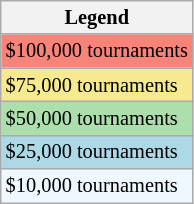<table class="wikitable" style="font-size:85%">
<tr>
<th>Legend</th>
</tr>
<tr style="background:#f88379;">
<td>$100,000 tournaments</td>
</tr>
<tr style="background:#f7e98e;">
<td>$75,000  tournaments</td>
</tr>
<tr style="background:#addfad;">
<td>$50,000  tournaments</td>
</tr>
<tr style="background:lightblue;">
<td>$25,000 tournaments</td>
</tr>
<tr style="background:#f0f8ff;">
<td>$10,000 tournaments</td>
</tr>
</table>
